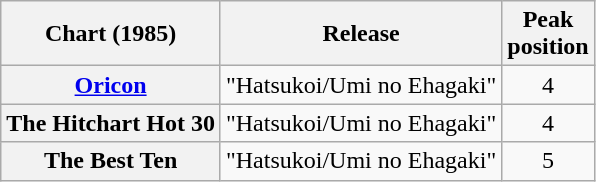<table class="wikitable plainrowheaders sortable" style="text-align:center;">
<tr>
<th scope="col">Chart (1985)</th>
<th scope="col">Release</th>
<th scope="col">Peak<br>position</th>
</tr>
<tr>
<th scope="row"><a href='#'>Oricon</a></th>
<td>"Hatsukoi/Umi no Ehagaki"</td>
<td>4</td>
</tr>
<tr>
<th scope="row">The Hitchart Hot 30</th>
<td>"Hatsukoi/Umi no Ehagaki"</td>
<td>4</td>
</tr>
<tr>
<th scope="row">The Best Ten</th>
<td>"Hatsukoi/Umi no Ehagaki"</td>
<td>5</td>
</tr>
</table>
